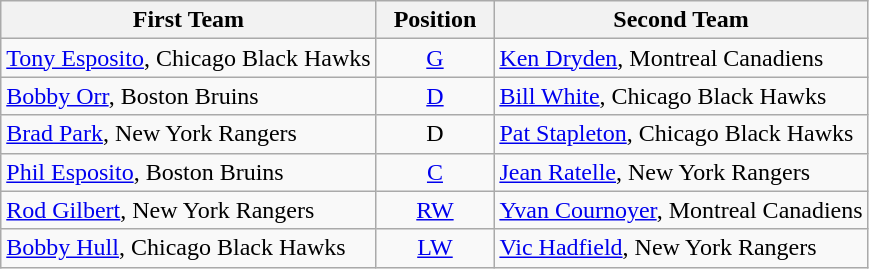<table class="wikitable">
<tr>
<th>First Team</th>
<th>  Position  </th>
<th>Second Team</th>
</tr>
<tr>
<td><a href='#'>Tony Esposito</a>, Chicago Black Hawks</td>
<td align=center><a href='#'>G</a></td>
<td><a href='#'>Ken Dryden</a>, Montreal Canadiens</td>
</tr>
<tr>
<td><a href='#'>Bobby Orr</a>, Boston Bruins</td>
<td align=center><a href='#'>D</a></td>
<td><a href='#'>Bill White</a>, Chicago Black Hawks</td>
</tr>
<tr>
<td><a href='#'>Brad Park</a>, New York Rangers</td>
<td align=center>D</td>
<td><a href='#'>Pat Stapleton</a>, Chicago Black Hawks</td>
</tr>
<tr>
<td><a href='#'>Phil Esposito</a>, Boston Bruins</td>
<td align=center><a href='#'>C</a></td>
<td><a href='#'>Jean Ratelle</a>, New York Rangers</td>
</tr>
<tr>
<td><a href='#'>Rod Gilbert</a>, New York Rangers</td>
<td align=center><a href='#'>RW</a></td>
<td><a href='#'>Yvan Cournoyer</a>, Montreal Canadiens</td>
</tr>
<tr>
<td><a href='#'>Bobby Hull</a>, Chicago Black Hawks</td>
<td align=center><a href='#'>LW</a></td>
<td><a href='#'>Vic Hadfield</a>, New York Rangers</td>
</tr>
</table>
